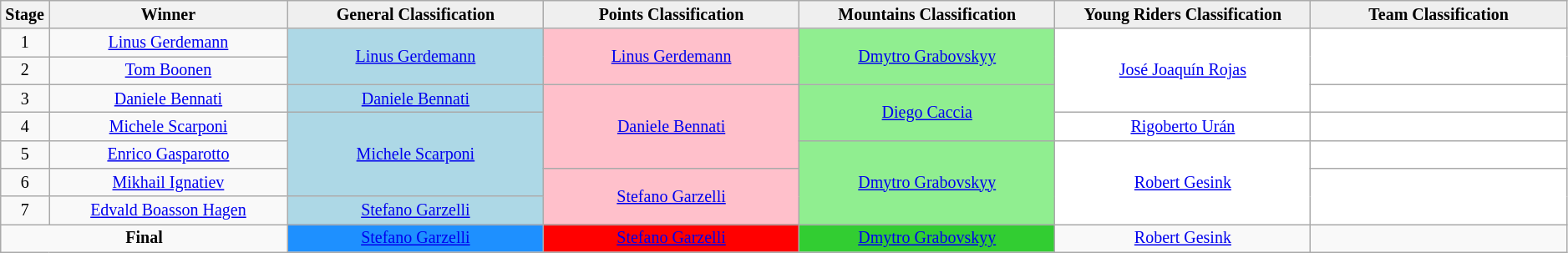<table class="wikitable" style="text-align: center; font-size:smaller;">
<tr>
<th width="1%">Stage</th>
<th width="14%">Winner</th>
<th style="background:#EFEFEF;" width="15%">General Classification<br></th>
<th style="background:#EFEFEF;" width="15%">Points Classification<br></th>
<th style="background:#EFEFEF;" width="15%">Mountains Classification<br></th>
<th style="background:#EFEFEF;" width="15%">Young Riders Classification<br></th>
<th style="background:#EFEFEF;" width="15%">Team Classification</th>
</tr>
<tr>
<td>1</td>
<td><a href='#'>Linus Gerdemann</a></td>
<td style="background-color:lightblue;" rowspan="2"><a href='#'>Linus Gerdemann</a></td>
<td style="background-color:pink;" rowspan="2"><a href='#'>Linus Gerdemann</a></td>
<td style="background-color:lightgreen;" rowspan="2"><a href='#'>Dmytro Grabovskyy</a></td>
<td style="background-color:white;" rowspan="3"><a href='#'>José Joaquín Rojas</a></td>
<td style="background-color:white;" rowspan="2"></td>
</tr>
<tr>
<td>2</td>
<td><a href='#'>Tom Boonen</a></td>
</tr>
<tr>
<td>3</td>
<td><a href='#'>Daniele Bennati</a></td>
<td style="background-color:lightblue;" rowspan="1"><a href='#'>Daniele Bennati</a></td>
<td style="background-color:pink;" rowspan="3"><a href='#'>Daniele Bennati</a></td>
<td style="background-color:lightgreen;" rowspan="2"><a href='#'>Diego Caccia</a></td>
<td style="background-color:white;" rowspan="1"></td>
</tr>
<tr>
<td>4</td>
<td><a href='#'>Michele Scarponi</a></td>
<td style="background-color:lightblue;" rowspan="3"><a href='#'>Michele Scarponi</a></td>
<td style="background-color:white;" rowspan="1"><a href='#'>Rigoberto Urán</a></td>
<td style="background-color:white;" rowspan="1"></td>
</tr>
<tr>
<td>5</td>
<td><a href='#'>Enrico Gasparotto</a></td>
<td style="background-color:lightgreen;" rowspan="3"><a href='#'>Dmytro Grabovskyy</a></td>
<td style="background-color:white;" rowspan="3"><a href='#'>Robert Gesink</a></td>
<td style="background-color:white;" rowspan="1"></td>
</tr>
<tr>
<td>6</td>
<td><a href='#'>Mikhail Ignatiev</a></td>
<td style="background-color:pink;" rowspan="2"><a href='#'>Stefano Garzelli</a></td>
<td style="background-color:white;" rowspan="2"></td>
</tr>
<tr>
<td>7</td>
<td><a href='#'>Edvald Boasson Hagen</a></td>
<td style="background-color:lightblue;" rowspan="1"><a href='#'>Stefano Garzelli</a></td>
</tr>
<tr>
<td colspan="2"><strong>Final</strong><br></td>
<td style="background-color:dodgerblue;" rowspan="2"><a href='#'>Stefano Garzelli</a></td>
<td style="background-color:red;" rowspan="1"><a href='#'>Stefano Garzelli</a></td>
<td style="background-color:limegreen;" rowspan="1"><a href='#'>Dmytro Grabovskyy</a></td>
<td style="background-color:offwhite;" rowspan="1"><a href='#'>Robert Gesink</a></td>
<td style="background-color:offwhite;" rowspan="1"></td>
</tr>
</table>
